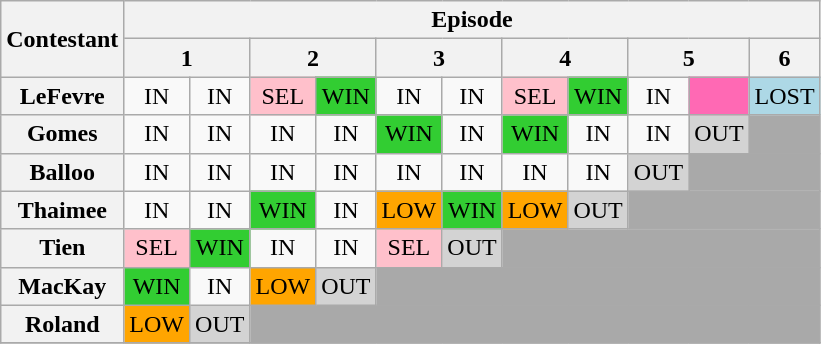<table class="wikitable" style="text-align: center;">
<tr>
<th rowspan="2">Contestant</th>
<th colspan="30">Episode</th>
</tr>
<tr>
<th colspan="2">1</th>
<th colspan="2">2</th>
<th colspan="2">3</th>
<th colspan="2">4</th>
<th colspan="2">5</th>
<th colspan="2">6</th>
</tr>
<tr>
<th>LeFevre</th>
<td>IN</td>
<td>IN</td>
<td style="background:pink;">SEL</td>
<td style="background:limegreen;">WIN</td>
<td>IN</td>
<td>IN</td>
<td style="background:pink;">SEL</td>
<td style="background:limegreen;">WIN</td>
<td>IN</td>
<td style="background:hotpink;"></td>
<td style="background:lightblue;">LOST</td>
</tr>
<tr>
<th>Gomes</th>
<td>IN</td>
<td>IN</td>
<td>IN</td>
<td>IN</td>
<td style="background:limegreen;">WIN</td>
<td>IN</td>
<td style="background:limegreen;">WIN</td>
<td>IN</td>
<td>IN</td>
<td style="background:lightgrey;">OUT</td>
<td style="background:darkgrey;" colspan="30"></td>
</tr>
<tr>
<th>Balloo</th>
<td>IN</td>
<td>IN</td>
<td>IN</td>
<td>IN</td>
<td>IN</td>
<td>IN</td>
<td>IN</td>
<td>IN</td>
<td style="background:lightgrey;">OUT</td>
<td style="background:darkgrey;" colspan="30"></td>
</tr>
<tr>
<th>Thaimee</th>
<td>IN</td>
<td>IN</td>
<td style="background:limegreen;">WIN</td>
<td>IN</td>
<td style="background:orange;">LOW</td>
<td style="background:limegreen;">WIN</td>
<td style="background:orange;">LOW</td>
<td style="background:lightgrey;">OUT</td>
<td style="background:darkgrey;" colspan="30"></td>
</tr>
<tr>
<th>Tien</th>
<td style="background:pink;">SEL</td>
<td style="background:limegreen;">WIN</td>
<td>IN</td>
<td>IN</td>
<td style="background:pink;">SEL</td>
<td style="background:lightgrey;">OUT</td>
<td style="background:darkgrey;" colspan="30"></td>
</tr>
<tr>
<th>MacKay</th>
<td style="background:limegreen;">WIN</td>
<td>IN</td>
<td style="background:orange;">LOW</td>
<td style="background:lightgrey;">OUT</td>
<td style="background:darkgrey;" colspan="30"></td>
</tr>
<tr>
<th>Roland</th>
<td style="background:orange;">LOW</td>
<td style="background:lightgrey;">OUT</td>
<td style="background:darkgrey;" colspan="30"></td>
</tr>
<tr>
</tr>
</table>
